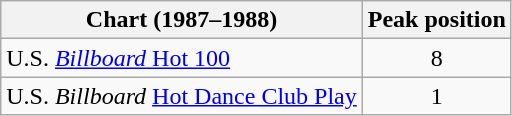<table class="wikitable">
<tr>
<th scope="col">Chart (1987–1988)</th>
<th scope="col">Peak position</th>
</tr>
<tr>
<td align="left">U.S. <a href='#'><em>Billboard</em> Hot 100</a></td>
<td align="center">8</td>
</tr>
<tr>
<td align="left">U.S. <em>Billboard</em> <a href='#'>Hot Dance Club Play</a></td>
<td align="center">1</td>
</tr>
</table>
